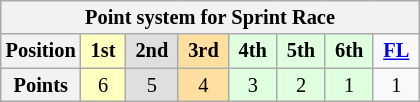<table class="wikitable" style="font-size:85%; text-align:center">
<tr>
<th colspan="8">Point system for Sprint Race</th>
</tr>
<tr>
<th>Position</th>
<td style="background:#ffffbf;"> <strong>1st</strong> </td>
<td style="background:#dfdfdf;"> <strong>2nd</strong> </td>
<td style="background:#ffdf9f;"> <strong>3rd</strong> </td>
<td style="background:#dfffdf;"> <strong>4th</strong> </td>
<td style="background:#dfffdf;"> <strong>5th</strong> </td>
<td style="background:#dfffdf;"> <strong>6th</strong> </td>
<td> <strong><a href='#'>FL</a></strong> </td>
</tr>
<tr>
<th>Points</th>
<td style="background:#ffffbf;">6</td>
<td style="background:#dfdfdf;">5</td>
<td style="background:#ffdf9f;">4</td>
<td style="background:#dfffdf;">3</td>
<td style="background:#dfffdf;">2</td>
<td style="background:#dfffdf;">1</td>
<td>1</td>
</tr>
</table>
